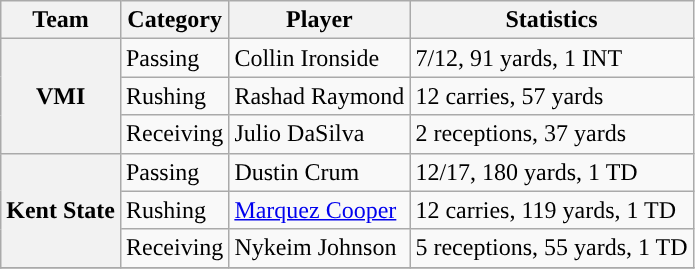<table class="wikitable" style="float: left;">
<tr>
<th>Team</th>
<th>Category</th>
<th>Player</th>
<th>Statistics</th>
</tr>
<tr>
<th rowspan=3>VMI</th>
<td>Passing</td>
<td>Collin Ironside</td>
<td>7/12, 91 yards, 1 INT</td>
</tr>
<tr>
<td>Rushing</td>
<td>Rashad Raymond</td>
<td>12 carries, 57 yards</td>
</tr>
<tr>
<td>Receiving</td>
<td>Julio DaSilva</td>
<td>2 receptions, 37 yards</td>
</tr>
<tr>
<th rowspan=3 style=>Kent State</th>
<td>Passing</td>
<td>Dustin Crum</td>
<td>12/17, 180 yards, 1 TD</td>
</tr>
<tr>
<td>Rushing</td>
<td><a href='#'>Marquez Cooper</a></td>
<td>12 carries, 119 yards, 1 TD</td>
</tr>
<tr>
<td>Receiving</td>
<td>Nykeim Johnson</td>
<td>5 receptions, 55 yards, 1 TD</td>
</tr>
<tr>
</tr>
</table>
